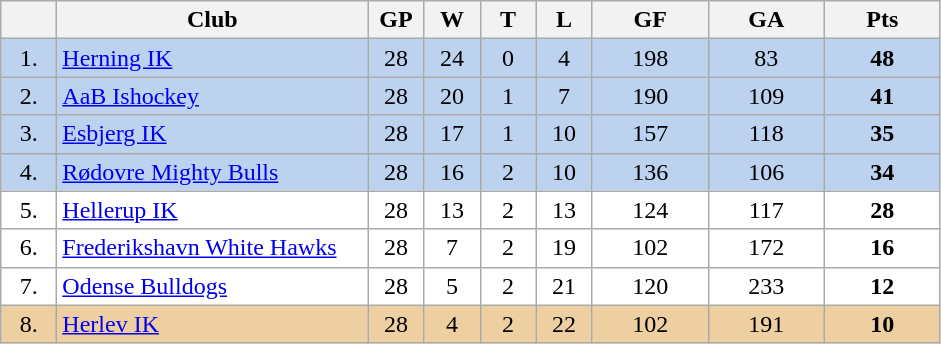<table class="wikitable">
<tr>
<th width="30"></th>
<th width="200">Club</th>
<th width="30">GP</th>
<th width="30">W</th>
<th width="30">T</th>
<th width="30">L</th>
<th width="70">GF</th>
<th width="70">GA</th>
<th width="70">Pts</th>
</tr>
<tr bgcolor="#BCD2EE" align="center">
<td>1.</td>
<td align="left"><a href='#'>Herning IK</a></td>
<td>28</td>
<td>24</td>
<td>0</td>
<td>4</td>
<td>198</td>
<td>83</td>
<td><strong>48</strong></td>
</tr>
<tr bgcolor="#BCD2EE" align="center">
<td>2.</td>
<td align="left"><a href='#'>AaB Ishockey</a></td>
<td>28</td>
<td>20</td>
<td>1</td>
<td>7</td>
<td>190</td>
<td>109</td>
<td><strong>41</strong></td>
</tr>
<tr bgcolor="#BCD2EE" align="center">
<td>3.</td>
<td align="left"><a href='#'>Esbjerg IK</a></td>
<td>28</td>
<td>17</td>
<td>1</td>
<td>10</td>
<td>157</td>
<td>118</td>
<td><strong>35</strong></td>
</tr>
<tr bgcolor="#BCD2EE" align="center">
<td>4.</td>
<td align="left"><a href='#'>Rødovre Mighty Bulls</a></td>
<td>28</td>
<td>16</td>
<td>2</td>
<td>10</td>
<td>136</td>
<td>106</td>
<td><strong>34</strong></td>
</tr>
<tr bgcolor="#FFFFFF" align="center">
<td>5.</td>
<td align="left"><a href='#'>Hellerup IK</a></td>
<td>28</td>
<td>13</td>
<td>2</td>
<td>13</td>
<td>124</td>
<td>117</td>
<td><strong>28</strong></td>
</tr>
<tr bgcolor="#FFFFFF" align="center">
<td>6.</td>
<td align="left"><a href='#'>Frederikshavn White Hawks</a></td>
<td>28</td>
<td>7</td>
<td>2</td>
<td>19</td>
<td>102</td>
<td>172</td>
<td><strong>16</strong></td>
</tr>
<tr bgcolor="#FFFFFF" align="center">
<td>7.</td>
<td align="left"><a href='#'>Odense Bulldogs</a></td>
<td>28</td>
<td>5</td>
<td>2</td>
<td>21</td>
<td>120</td>
<td>233</td>
<td><strong>12</strong></td>
</tr>
<tr bgcolor="#EECFA1" align="center">
<td>8.</td>
<td align="left"><a href='#'>Herlev IK</a></td>
<td>28</td>
<td>4</td>
<td>2</td>
<td>22</td>
<td>102</td>
<td>191</td>
<td><strong>10</strong></td>
</tr>
</table>
